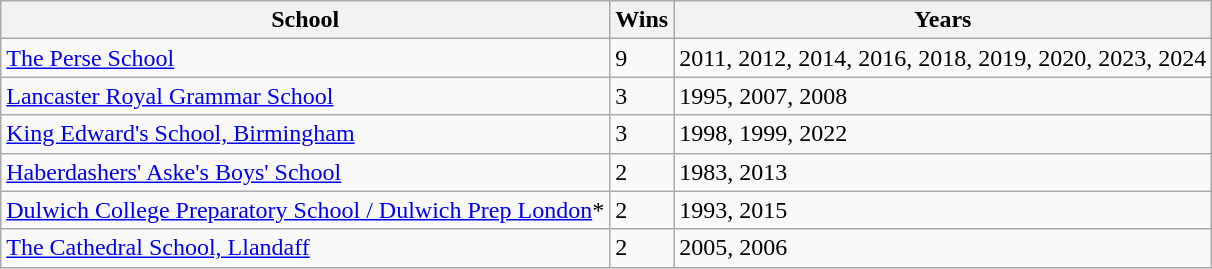<table class="wikitable sortable">
<tr>
<th>School</th>
<th>Wins</th>
<th>Years</th>
</tr>
<tr>
<td><a href='#'>The Perse School</a></td>
<td>9</td>
<td>2011, 2012, 2014, 2016, 2018, 2019, 2020, 2023, 2024</td>
</tr>
<tr>
<td><a href='#'>Lancaster Royal Grammar School</a></td>
<td>3</td>
<td>1995, 2007, 2008</td>
</tr>
<tr>
<td><a href='#'>King Edward's School, Birmingham</a></td>
<td>3</td>
<td>1998, 1999, 2022</td>
</tr>
<tr>
<td><a href='#'>Haberdashers' Aske's Boys' School</a></td>
<td>2</td>
<td>1983, 2013</td>
</tr>
<tr>
<td><a href='#'>Dulwich College Preparatory School / Dulwich Prep London</a>*</td>
<td>2</td>
<td>1993, 2015</td>
</tr>
<tr>
<td><a href='#'>The Cathedral School, Llandaff</a></td>
<td>2</td>
<td>2005, 2006</td>
</tr>
</table>
